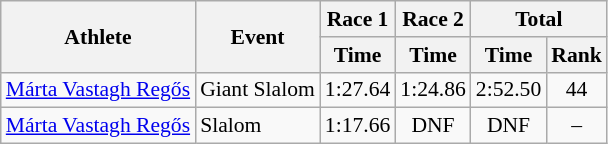<table class="wikitable" style="font-size:90%">
<tr>
<th rowspan="2">Athlete</th>
<th rowspan="2">Event</th>
<th>Race 1</th>
<th>Race 2</th>
<th colspan="2">Total</th>
</tr>
<tr>
<th>Time</th>
<th>Time</th>
<th>Time</th>
<th>Rank</th>
</tr>
<tr>
<td><a href='#'>Márta Vastagh Regős</a></td>
<td>Giant Slalom</td>
<td align="center">1:27.64</td>
<td align="center">1:24.86</td>
<td align="center">2:52.50</td>
<td align="center">44</td>
</tr>
<tr>
<td><a href='#'>Márta Vastagh Regős</a></td>
<td>Slalom</td>
<td align="center">1:17.66</td>
<td align="center">DNF</td>
<td align="center">DNF</td>
<td align="center">–</td>
</tr>
</table>
